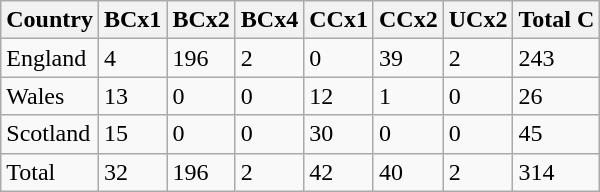<table class="wikitable">
<tr>
<th>Country</th>
<th>BCx1</th>
<th>BCx2</th>
<th>BCx4</th>
<th>CCx1</th>
<th>CCx2</th>
<th>UCx2</th>
<th>Total C</th>
</tr>
<tr>
<td>England</td>
<td>4</td>
<td>196</td>
<td>2</td>
<td>0</td>
<td>39</td>
<td>2</td>
<td>243</td>
</tr>
<tr>
<td>Wales</td>
<td>13</td>
<td>0</td>
<td>0</td>
<td>12</td>
<td>1</td>
<td>0</td>
<td>26</td>
</tr>
<tr>
<td>Scotland</td>
<td>15</td>
<td>0</td>
<td>0</td>
<td>30</td>
<td>0</td>
<td>0</td>
<td>45</td>
</tr>
<tr>
<td>Total</td>
<td>32</td>
<td>196</td>
<td>2</td>
<td>42</td>
<td>40</td>
<td>2</td>
<td>314</td>
</tr>
</table>
